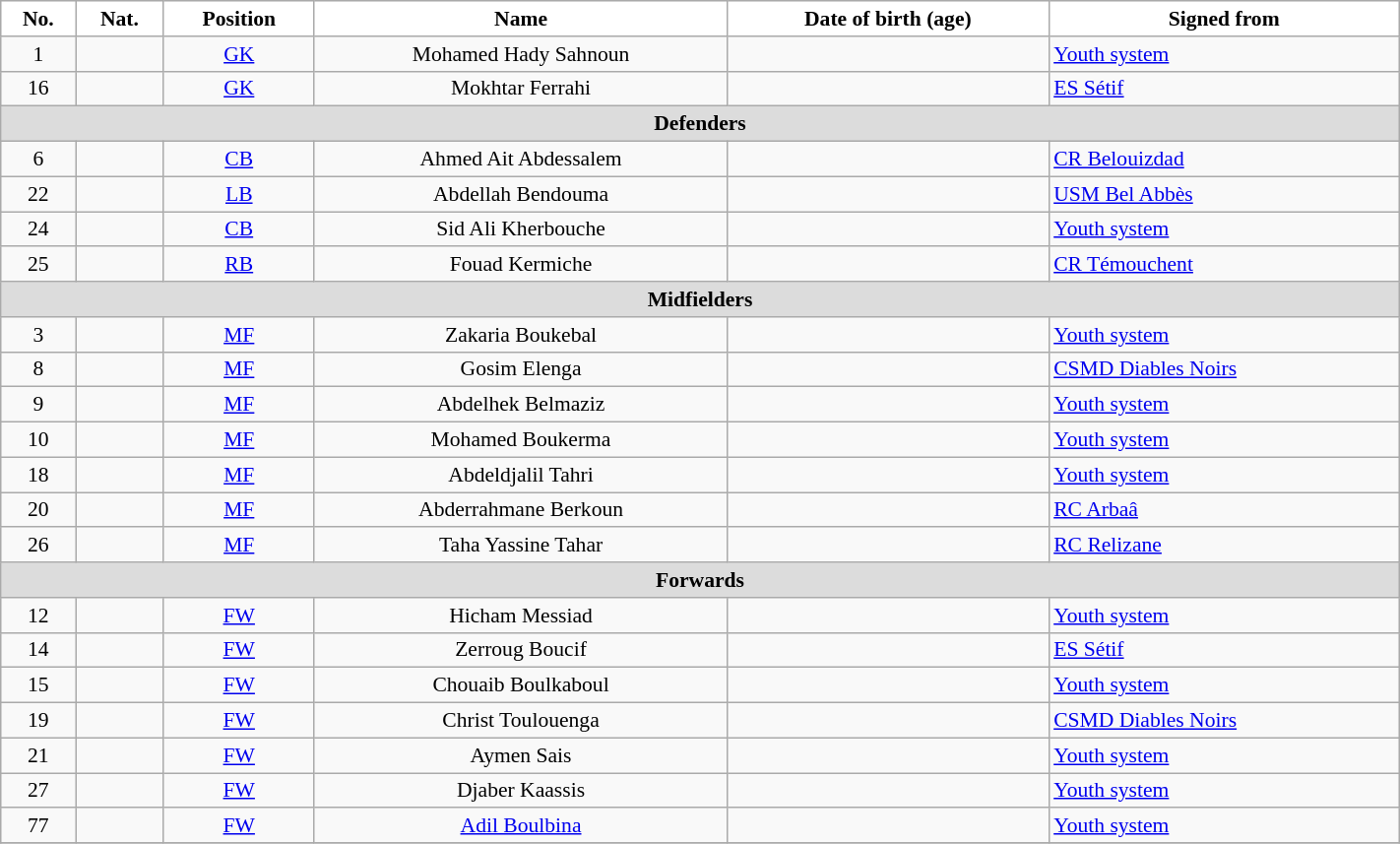<table class="wikitable" style="text-align:center; font-size:90%; width:75%">
<tr>
<th style="background:white; color:black; text-align:center;">No.</th>
<th style="background:white; color:black; text-align:center;">Nat.</th>
<th style="background:white; color:black; text-align:center;">Position</th>
<th style="background:white; color:black; text-align:center;">Name</th>
<th style="background:white; color:black; text-align:center;">Date of birth (age)</th>
<th style="background:white; color:black; text-align:center;">Signed from</th>
</tr>
<tr>
<td>1</td>
<td></td>
<td><a href='#'>GK</a></td>
<td>Mohamed Hady Sahnoun</td>
<td></td>
<td style="text-align:left"> <a href='#'>Youth system</a></td>
</tr>
<tr>
<td>16</td>
<td></td>
<td><a href='#'>GK</a></td>
<td>Mokhtar Ferrahi</td>
<td></td>
<td style="text-align:left"> <a href='#'>ES Sétif</a></td>
</tr>
<tr>
<th colspan=10 style="background:#DCDCDC; text-align:center;">Defenders</th>
</tr>
<tr>
<td>6</td>
<td></td>
<td><a href='#'>CB</a></td>
<td>Ahmed Ait Abdessalem</td>
<td></td>
<td style="text-align:left"> <a href='#'>CR Belouizdad</a></td>
</tr>
<tr>
<td>22</td>
<td></td>
<td><a href='#'>LB</a></td>
<td>Abdellah Bendouma</td>
<td></td>
<td style="text-align:left"> <a href='#'>USM Bel Abbès</a></td>
</tr>
<tr>
<td>24</td>
<td></td>
<td><a href='#'>CB</a></td>
<td>Sid Ali Kherbouche</td>
<td></td>
<td style="text-align:left"> <a href='#'>Youth system</a></td>
</tr>
<tr>
<td>25</td>
<td></td>
<td><a href='#'>RB</a></td>
<td>Fouad Kermiche</td>
<td></td>
<td style="text-align:left"> <a href='#'>CR Témouchent</a></td>
</tr>
<tr>
<th colspan=10 style="background:#DCDCDC; text-align:center;">Midfielders</th>
</tr>
<tr>
<td>3</td>
<td></td>
<td><a href='#'>MF</a></td>
<td>Zakaria Boukebal</td>
<td></td>
<td style="text-align:left"> <a href='#'>Youth system</a></td>
</tr>
<tr>
<td>8</td>
<td></td>
<td><a href='#'>MF</a></td>
<td>Gosim Elenga</td>
<td></td>
<td style="text-align:left"> <a href='#'>CSMD Diables Noirs</a></td>
</tr>
<tr>
<td>9</td>
<td></td>
<td><a href='#'>MF</a></td>
<td>Abdelhek Belmaziz</td>
<td></td>
<td style="text-align:left"> <a href='#'>Youth system</a></td>
</tr>
<tr>
<td>10</td>
<td></td>
<td><a href='#'>MF</a></td>
<td>Mohamed Boukerma</td>
<td></td>
<td style="text-align:left"> <a href='#'>Youth system</a></td>
</tr>
<tr>
<td>18</td>
<td></td>
<td><a href='#'>MF</a></td>
<td>Abdeldjalil Tahri</td>
<td></td>
<td style="text-align:left"> <a href='#'>Youth system</a></td>
</tr>
<tr>
<td>20</td>
<td></td>
<td><a href='#'>MF</a></td>
<td>Abderrahmane Berkoun</td>
<td></td>
<td style="text-align:left"> <a href='#'>RC Arbaâ</a></td>
</tr>
<tr>
<td>26</td>
<td></td>
<td><a href='#'>MF</a></td>
<td>Taha Yassine Tahar</td>
<td></td>
<td style="text-align:left"> <a href='#'>RC Relizane</a></td>
</tr>
<tr>
<th colspan=10 style="background:#DCDCDC; text-align:center;">Forwards</th>
</tr>
<tr>
<td>12</td>
<td></td>
<td><a href='#'>FW</a></td>
<td>Hicham Messiad</td>
<td></td>
<td style="text-align:left"> <a href='#'>Youth system</a></td>
</tr>
<tr>
<td>14</td>
<td></td>
<td><a href='#'>FW</a></td>
<td>Zerroug Boucif</td>
<td></td>
<td style="text-align:left"> <a href='#'>ES Sétif</a></td>
</tr>
<tr>
<td>15</td>
<td></td>
<td><a href='#'>FW</a></td>
<td>Chouaib Boulkaboul</td>
<td></td>
<td style="text-align:left"> <a href='#'>Youth system</a></td>
</tr>
<tr>
<td>19</td>
<td></td>
<td><a href='#'>FW</a></td>
<td>Christ Toulouenga</td>
<td></td>
<td style="text-align:left"> <a href='#'>CSMD Diables Noirs</a></td>
</tr>
<tr>
<td>21</td>
<td></td>
<td><a href='#'>FW</a></td>
<td>Aymen Sais</td>
<td></td>
<td style="text-align:left"> <a href='#'>Youth system</a></td>
</tr>
<tr>
<td>27</td>
<td></td>
<td><a href='#'>FW</a></td>
<td>Djaber Kaassis</td>
<td></td>
<td style="text-align:left"> <a href='#'>Youth system</a></td>
</tr>
<tr>
<td>77</td>
<td></td>
<td><a href='#'>FW</a></td>
<td><a href='#'>Adil Boulbina</a></td>
<td></td>
<td style="text-align:left"> <a href='#'>Youth system</a></td>
</tr>
<tr>
</tr>
</table>
